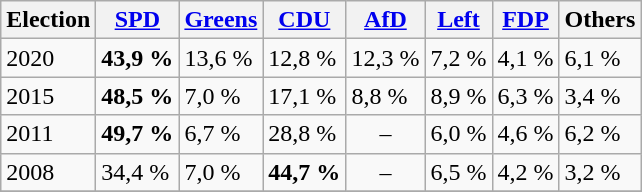<table class="wikitable zebra">
<tr class="hintergrundfarbe5">
<th>Election</th>
<th><a href='#'>SPD</a></th>
<th><a href='#'>Greens</a></th>
<th><a href='#'>CDU</a></th>
<th><a href='#'>AfD</a></th>
<th><a href='#'>Left</a></th>
<th><a href='#'>FDP</a></th>
<th>Others</th>
</tr>
<tr>
<td>2020</td>
<td><strong>43,9 %</strong></td>
<td>13,6 %</td>
<td>12,8 %</td>
<td>12,3 %</td>
<td>7,2 %</td>
<td>4,1 %</td>
<td>6,1 %</td>
</tr>
<tr>
<td>2015</td>
<td><strong>48,5 %</strong></td>
<td>7,0 %</td>
<td>17,1 %</td>
<td>8,8 %</td>
<td>8,9 %</td>
<td>6,3 %</td>
<td>3,4 %</td>
</tr>
<tr>
<td>2011</td>
<td><strong>49,7 %</strong></td>
<td>6,7 %</td>
<td>28,8 %</td>
<td align="center">–</td>
<td>6,0 %</td>
<td>4,6 %</td>
<td>6,2 %</td>
</tr>
<tr>
<td>2008</td>
<td>34,4 %</td>
<td>7,0 %</td>
<td><strong>44,7 %</strong></td>
<td align="center">–</td>
<td>6,5 %</td>
<td>4,2 %</td>
<td>3,2 %</td>
</tr>
<tr>
</tr>
</table>
